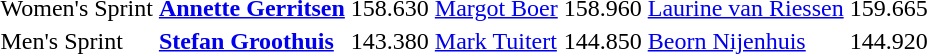<table>
<tr>
<td>Women's Sprint</td>
<td><strong><a href='#'>Annette Gerritsen</a></strong></td>
<td>158.630</td>
<td><a href='#'>Margot Boer</a></td>
<td>158.960</td>
<td><a href='#'>Laurine van Riessen</a></td>
<td>159.665</td>
</tr>
<tr>
<td>Men's Sprint</td>
<td><strong><a href='#'>Stefan Groothuis</a></strong></td>
<td>143.380</td>
<td><a href='#'>Mark Tuitert</a></td>
<td>144.850</td>
<td><a href='#'>Beorn Nijenhuis</a></td>
<td>144.920</td>
</tr>
</table>
